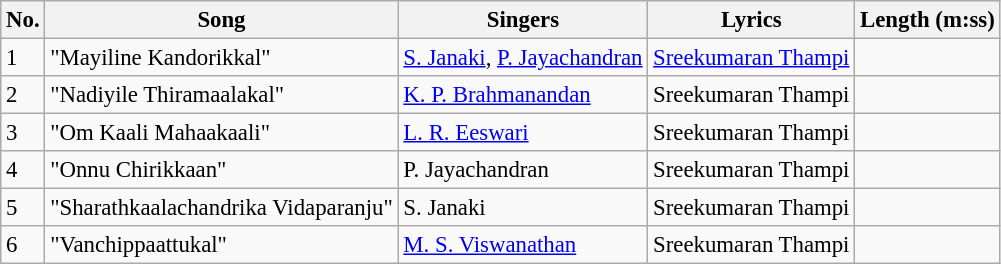<table class="wikitable" style="font-size:95%;">
<tr>
<th>No.</th>
<th>Song</th>
<th>Singers</th>
<th>Lyrics</th>
<th>Length (m:ss)</th>
</tr>
<tr>
<td>1</td>
<td>"Mayiline Kandorikkal"</td>
<td><a href='#'>S. Janaki</a>, <a href='#'>P. Jayachandran</a></td>
<td><a href='#'>Sreekumaran Thampi</a></td>
<td></td>
</tr>
<tr>
<td>2</td>
<td>"Nadiyile Thiramaalakal"</td>
<td><a href='#'>K. P. Brahmanandan</a></td>
<td>Sreekumaran Thampi</td>
<td></td>
</tr>
<tr>
<td>3</td>
<td>"Om Kaali Mahaakaali"</td>
<td><a href='#'>L. R. Eeswari</a></td>
<td>Sreekumaran Thampi</td>
<td></td>
</tr>
<tr>
<td>4</td>
<td>"Onnu Chirikkaan"</td>
<td>P. Jayachandran</td>
<td>Sreekumaran Thampi</td>
<td></td>
</tr>
<tr>
<td>5</td>
<td>"Sharathkaalachandrika Vidaparanju"</td>
<td>S. Janaki</td>
<td>Sreekumaran Thampi</td>
<td></td>
</tr>
<tr>
<td>6</td>
<td>"Vanchippaattukal"</td>
<td><a href='#'>M. S. Viswanathan</a></td>
<td>Sreekumaran Thampi</td>
<td></td>
</tr>
</table>
